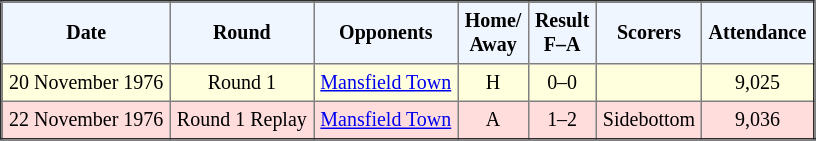<table border="2" cellpadding="4" style="border-collapse:collapse; text-align:center; font-size:smaller;">
<tr style="background:#f0f6ff;">
<th>Date</th>
<th>Round</th>
<th>Opponents</th>
<th>Home/<br>Away</th>
<th>Result<br>F–A</th>
<th>Scorers</th>
<th>Attendance</th>
</tr>
<tr bgcolor="#ffffdd">
<td>20 November 1976</td>
<td>Round 1</td>
<td><a href='#'>Mansfield Town</a></td>
<td>H</td>
<td>0–0</td>
<td></td>
<td>9,025</td>
</tr>
<tr bgcolor="#ffdddd">
<td>22 November 1976</td>
<td>Round 1 Replay</td>
<td><a href='#'>Mansfield Town</a></td>
<td>A</td>
<td>1–2</td>
<td>Sidebottom</td>
<td>9,036</td>
</tr>
</table>
